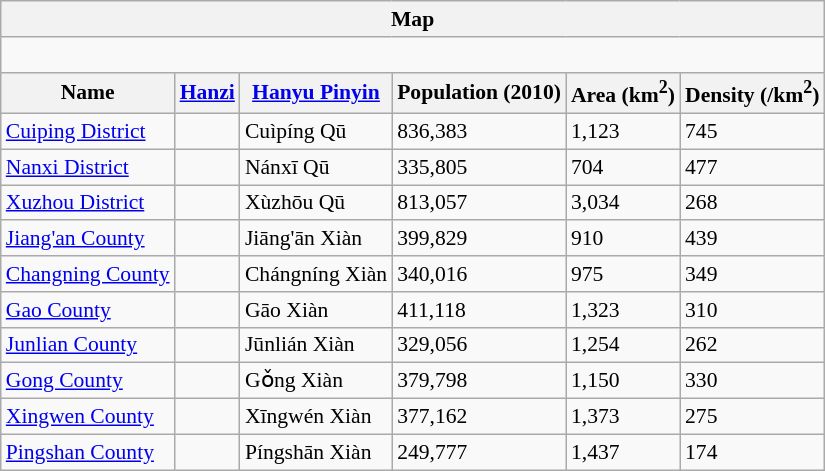<table class="wikitable"  style="font-size:90%;" align=center>
<tr>
<th colspan="6" align="center">Map</th>
</tr>
<tr>
<td colspan="6" align="center"><div><br>










</div></td>
</tr>
<tr>
<th>Name</th>
<th><a href='#'>Hanzi</a></th>
<th><a href='#'>Hanyu Pinyin</a></th>
<th>Population (2010)</th>
<th>Area (km<sup>2</sup>)</th>
<th>Density (/km<sup>2</sup>)</th>
</tr>
<tr --------->
<td><a href='#'>Cuiping District</a></td>
<td></td>
<td>Cuìpíng Qū</td>
<td>836,383</td>
<td>1,123</td>
<td>745</td>
</tr>
<tr --------->
<td><a href='#'>Nanxi District</a></td>
<td></td>
<td>Nánxī Qū</td>
<td>335,805</td>
<td>704</td>
<td>477</td>
</tr>
<tr --------->
<td><a href='#'>Xuzhou District</a></td>
<td></td>
<td>Xùzhōu Qū</td>
<td>813,057</td>
<td>3,034</td>
<td>268</td>
</tr>
<tr --------->
<td><a href='#'>Jiang'an County</a></td>
<td></td>
<td>Jiāng'ān Xiàn</td>
<td>399,829</td>
<td>910</td>
<td>439</td>
</tr>
<tr --------->
<td><a href='#'>Changning County</a></td>
<td></td>
<td>Chángníng Xiàn</td>
<td>340,016</td>
<td>975</td>
<td>349</td>
</tr>
<tr --------->
<td><a href='#'>Gao County</a></td>
<td></td>
<td>Gāo Xiàn</td>
<td>411,118</td>
<td>1,323</td>
<td>310</td>
</tr>
<tr --------->
<td><a href='#'>Junlian County</a></td>
<td></td>
<td>Jūnlián Xiàn</td>
<td>329,056</td>
<td>1,254</td>
<td>262</td>
</tr>
<tr --------->
<td><a href='#'>Gong County</a></td>
<td></td>
<td>Gǒng Xiàn</td>
<td>379,798</td>
<td>1,150</td>
<td>330</td>
</tr>
<tr --------->
<td><a href='#'>Xingwen County</a></td>
<td></td>
<td>Xīngwén Xiàn</td>
<td>377,162</td>
<td>1,373</td>
<td>275</td>
</tr>
<tr --------->
<td><a href='#'>Pingshan County</a></td>
<td></td>
<td>Píngshān Xiàn</td>
<td>249,777</td>
<td>1,437</td>
<td>174</td>
</tr>
</table>
